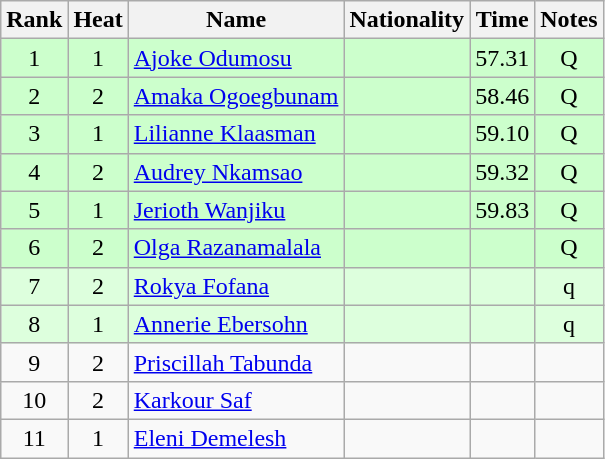<table class="wikitable sortable" style="text-align:center">
<tr>
<th>Rank</th>
<th>Heat</th>
<th>Name</th>
<th>Nationality</th>
<th>Time</th>
<th>Notes</th>
</tr>
<tr bgcolor=ccffcc>
<td>1</td>
<td>1</td>
<td align=left><a href='#'>Ajoke Odumosu</a></td>
<td align=left></td>
<td>57.31</td>
<td>Q</td>
</tr>
<tr bgcolor=ccffcc>
<td>2</td>
<td>2</td>
<td align=left><a href='#'>Amaka Ogoegbunam</a></td>
<td align=left></td>
<td>58.46</td>
<td>Q</td>
</tr>
<tr bgcolor=ccffcc>
<td>3</td>
<td>1</td>
<td align=left><a href='#'>Lilianne Klaasman</a></td>
<td align=left></td>
<td>59.10</td>
<td>Q</td>
</tr>
<tr bgcolor=ccffcc>
<td>4</td>
<td>2</td>
<td align=left><a href='#'>Audrey Nkamsao</a></td>
<td align=left></td>
<td>59.32</td>
<td>Q</td>
</tr>
<tr bgcolor=ccffcc>
<td>5</td>
<td>1</td>
<td align=left><a href='#'>Jerioth Wanjiku</a></td>
<td align=left></td>
<td>59.83</td>
<td>Q</td>
</tr>
<tr bgcolor=ccffcc>
<td>6</td>
<td>2</td>
<td align=left><a href='#'>Olga Razanamalala</a></td>
<td align=left></td>
<td></td>
<td>Q</td>
</tr>
<tr bgcolor=ddffdd>
<td>7</td>
<td>2</td>
<td align=left><a href='#'>Rokya Fofana</a></td>
<td align=left></td>
<td></td>
<td>q</td>
</tr>
<tr bgcolor=ddffdd>
<td>8</td>
<td>1</td>
<td align=left><a href='#'>Annerie Ebersohn</a></td>
<td align=left></td>
<td></td>
<td>q</td>
</tr>
<tr>
<td>9</td>
<td>2</td>
<td align=left><a href='#'>Priscillah Tabunda</a></td>
<td align=left></td>
<td></td>
<td></td>
</tr>
<tr>
<td>10</td>
<td>2</td>
<td align=left><a href='#'>Karkour Saf</a></td>
<td align=left></td>
<td></td>
<td></td>
</tr>
<tr>
<td>11</td>
<td>1</td>
<td align=left><a href='#'>Eleni Demelesh</a></td>
<td align=left></td>
<td></td>
<td></td>
</tr>
</table>
